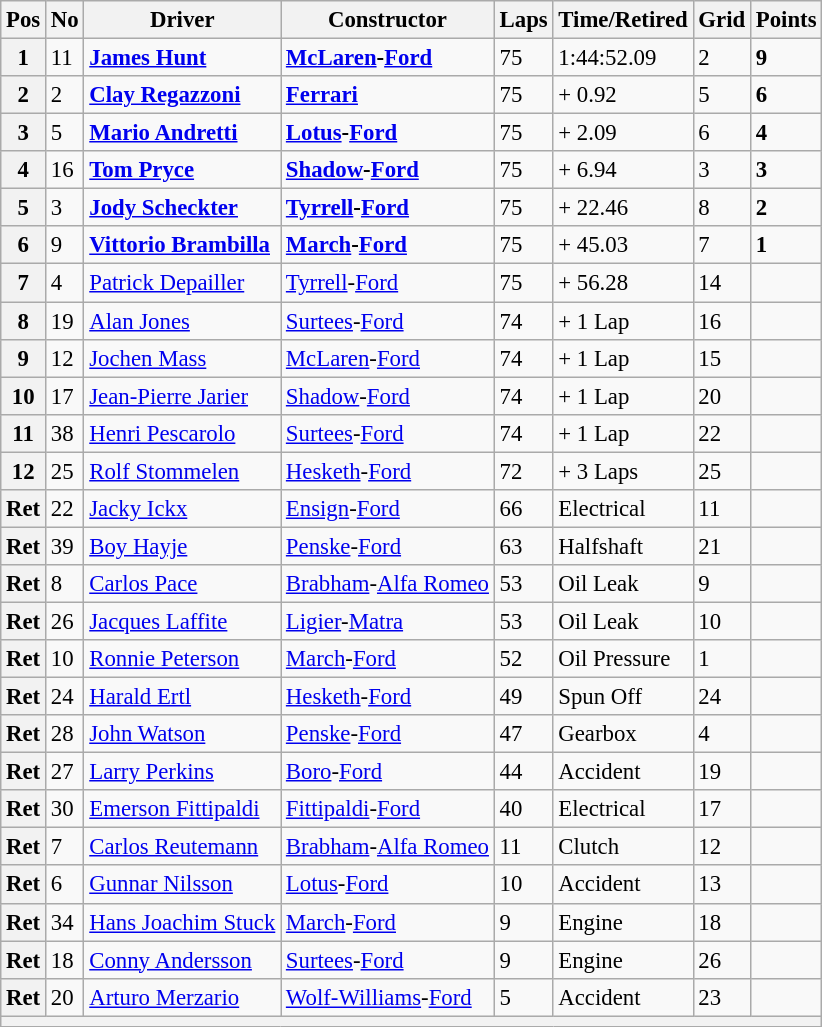<table class="wikitable" style="font-size: 95%">
<tr>
<th>Pos</th>
<th>No</th>
<th>Driver</th>
<th>Constructor</th>
<th>Laps</th>
<th>Time/Retired</th>
<th>Grid</th>
<th>Points</th>
</tr>
<tr>
<th>1</th>
<td>11</td>
<td> <strong><a href='#'>James Hunt</a></strong></td>
<td><strong><a href='#'>McLaren</a>-<a href='#'>Ford</a></strong></td>
<td>75</td>
<td>1:44:52.09</td>
<td>2</td>
<td><strong>9</strong></td>
</tr>
<tr>
<th>2</th>
<td>2</td>
<td> <strong><a href='#'>Clay Regazzoni</a></strong></td>
<td><strong><a href='#'>Ferrari</a></strong></td>
<td>75</td>
<td>+ 0.92</td>
<td>5</td>
<td><strong>6</strong></td>
</tr>
<tr>
<th>3</th>
<td>5</td>
<td> <strong><a href='#'>Mario Andretti</a></strong></td>
<td><strong><a href='#'>Lotus</a>-<a href='#'>Ford</a></strong></td>
<td>75</td>
<td>+ 2.09</td>
<td>6</td>
<td><strong>4</strong></td>
</tr>
<tr>
<th>4</th>
<td>16</td>
<td> <strong><a href='#'>Tom Pryce</a></strong></td>
<td><strong><a href='#'>Shadow</a>-<a href='#'>Ford</a></strong></td>
<td>75</td>
<td>+ 6.94</td>
<td>3</td>
<td><strong>3</strong></td>
</tr>
<tr>
<th>5</th>
<td>3</td>
<td> <strong><a href='#'>Jody Scheckter</a></strong></td>
<td><strong><a href='#'>Tyrrell</a>-<a href='#'>Ford</a></strong></td>
<td>75</td>
<td>+ 22.46</td>
<td>8</td>
<td><strong>2</strong></td>
</tr>
<tr>
<th>6</th>
<td>9</td>
<td> <strong><a href='#'>Vittorio Brambilla</a></strong></td>
<td><strong><a href='#'>March</a>-<a href='#'>Ford</a></strong></td>
<td>75</td>
<td>+ 45.03</td>
<td>7</td>
<td><strong>1</strong></td>
</tr>
<tr>
<th>7</th>
<td>4</td>
<td> <a href='#'>Patrick Depailler</a></td>
<td><a href='#'>Tyrrell</a>-<a href='#'>Ford</a></td>
<td>75</td>
<td>+ 56.28</td>
<td>14</td>
<td> </td>
</tr>
<tr>
<th>8</th>
<td>19</td>
<td>  <a href='#'>Alan Jones</a></td>
<td><a href='#'>Surtees</a>-<a href='#'>Ford</a></td>
<td>74</td>
<td>+ 1 Lap</td>
<td>16</td>
<td> </td>
</tr>
<tr>
<th>9</th>
<td>12</td>
<td> <a href='#'>Jochen Mass</a></td>
<td><a href='#'>McLaren</a>-<a href='#'>Ford</a></td>
<td>74</td>
<td>+ 1 Lap</td>
<td>15</td>
<td> </td>
</tr>
<tr>
<th>10</th>
<td>17</td>
<td> <a href='#'>Jean-Pierre Jarier</a></td>
<td><a href='#'>Shadow</a>-<a href='#'>Ford</a></td>
<td>74</td>
<td>+ 1 Lap</td>
<td>20</td>
<td> </td>
</tr>
<tr>
<th>11</th>
<td>38</td>
<td> <a href='#'>Henri Pescarolo</a></td>
<td><a href='#'>Surtees</a>-<a href='#'>Ford</a></td>
<td>74</td>
<td>+ 1 Lap</td>
<td>22</td>
<td> </td>
</tr>
<tr>
<th>12</th>
<td>25</td>
<td>  <a href='#'>Rolf Stommelen</a></td>
<td><a href='#'>Hesketh</a>-<a href='#'>Ford</a></td>
<td>72</td>
<td>+ 3 Laps</td>
<td>25</td>
<td> </td>
</tr>
<tr>
<th>Ret</th>
<td>22</td>
<td>  <a href='#'>Jacky Ickx</a></td>
<td><a href='#'>Ensign</a>-<a href='#'>Ford</a></td>
<td>66</td>
<td>Electrical</td>
<td>11</td>
<td> </td>
</tr>
<tr>
<th>Ret</th>
<td>39</td>
<td>  <a href='#'>Boy Hayje</a></td>
<td><a href='#'>Penske</a>-<a href='#'>Ford</a></td>
<td>63</td>
<td>Halfshaft</td>
<td>21</td>
<td> </td>
</tr>
<tr>
<th>Ret</th>
<td>8</td>
<td>  <a href='#'>Carlos Pace</a></td>
<td><a href='#'>Brabham</a>-<a href='#'>Alfa Romeo</a></td>
<td>53</td>
<td>Oil Leak</td>
<td>9</td>
<td> </td>
</tr>
<tr>
<th>Ret</th>
<td>26</td>
<td>  <a href='#'>Jacques Laffite</a></td>
<td><a href='#'>Ligier</a>-<a href='#'>Matra</a></td>
<td>53</td>
<td>Oil Leak</td>
<td>10</td>
<td> </td>
</tr>
<tr>
<th>Ret</th>
<td>10</td>
<td> <a href='#'>Ronnie Peterson</a></td>
<td><a href='#'>March</a>-<a href='#'>Ford</a></td>
<td>52</td>
<td>Oil Pressure</td>
<td>1</td>
<td> </td>
</tr>
<tr>
<th>Ret</th>
<td>24</td>
<td> <a href='#'>Harald Ertl</a></td>
<td><a href='#'>Hesketh</a>-<a href='#'>Ford</a></td>
<td>49</td>
<td>Spun Off</td>
<td>24</td>
<td> </td>
</tr>
<tr>
<th>Ret</th>
<td>28</td>
<td>  <a href='#'>John Watson</a></td>
<td><a href='#'>Penske</a>-<a href='#'>Ford</a></td>
<td>47</td>
<td>Gearbox</td>
<td>4</td>
<td> </td>
</tr>
<tr>
<th>Ret</th>
<td>27</td>
<td> <a href='#'>Larry Perkins</a></td>
<td><a href='#'>Boro</a>-<a href='#'>Ford</a></td>
<td>44</td>
<td>Accident</td>
<td>19</td>
<td> </td>
</tr>
<tr>
<th>Ret</th>
<td>30</td>
<td> <a href='#'>Emerson Fittipaldi</a></td>
<td><a href='#'>Fittipaldi</a>-<a href='#'>Ford</a></td>
<td>40</td>
<td>Electrical</td>
<td>17</td>
<td> </td>
</tr>
<tr>
<th>Ret</th>
<td>7</td>
<td>  <a href='#'>Carlos Reutemann</a></td>
<td><a href='#'>Brabham</a>-<a href='#'>Alfa Romeo</a></td>
<td>11</td>
<td>Clutch</td>
<td>12</td>
<td> </td>
</tr>
<tr>
<th>Ret</th>
<td>6</td>
<td>  <a href='#'>Gunnar Nilsson</a></td>
<td><a href='#'>Lotus</a>-<a href='#'>Ford</a></td>
<td>10</td>
<td>Accident</td>
<td>13</td>
<td> </td>
</tr>
<tr>
<th>Ret</th>
<td>34</td>
<td> <a href='#'>Hans Joachim Stuck</a></td>
<td><a href='#'>March</a>-<a href='#'>Ford</a></td>
<td>9</td>
<td>Engine</td>
<td>18</td>
<td> </td>
</tr>
<tr>
<th>Ret</th>
<td>18</td>
<td> <a href='#'>Conny Andersson</a></td>
<td><a href='#'>Surtees</a>-<a href='#'>Ford</a></td>
<td>9</td>
<td>Engine</td>
<td>26</td>
<td> </td>
</tr>
<tr>
<th>Ret</th>
<td>20</td>
<td> <a href='#'>Arturo Merzario</a></td>
<td><a href='#'>Wolf-Williams</a>-<a href='#'>Ford</a></td>
<td>5</td>
<td>Accident</td>
<td>23</td>
<td> </td>
</tr>
<tr>
<th colspan="8"></th>
</tr>
</table>
